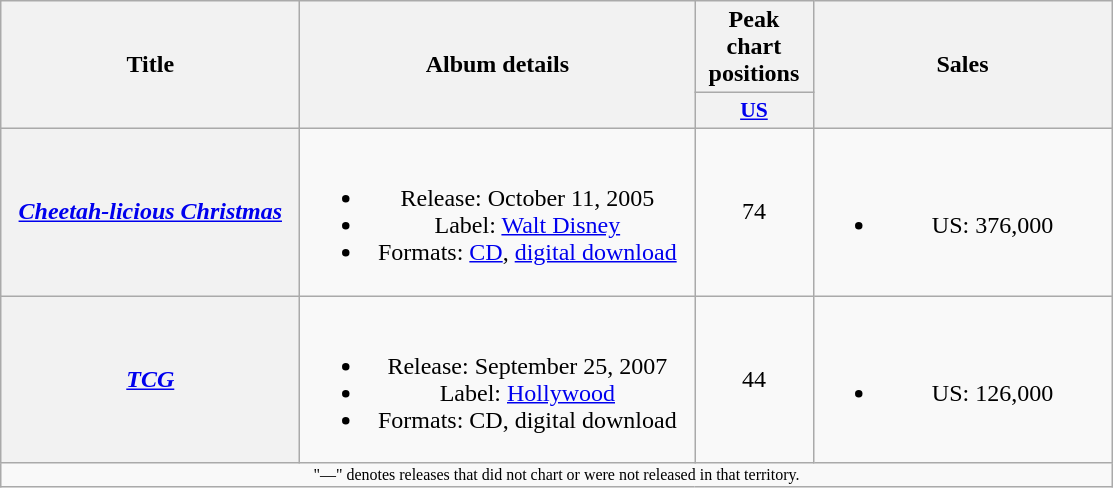<table class="wikitable plainrowheaders" style="text-align:center;">
<tr>
<th scope="col" rowspan="2" style="width:12em;">Title</th>
<th scope="col" rowspan="2" style="width:16em;">Album details</th>
<th scope="col" colspan="1">Peak chart positions</th>
<th scope="col" rowspan="2" style="width:12em;">Sales</th>
</tr>
<tr>
<th scope="col" style="width:5em;font-size:90%;"><a href='#'>US</a><br></th>
</tr>
<tr>
<th scope="row"><em><a href='#'>Cheetah-licious Christmas</a></em></th>
<td><br><ul><li>Release: October 11, 2005</li><li>Label: <a href='#'>Walt Disney</a></li><li>Formats: <a href='#'>CD</a>, <a href='#'>digital download</a></li></ul></td>
<td>74</td>
<td><br><ul><li>US: 376,000</li></ul></td>
</tr>
<tr>
<th scope="row"><em><a href='#'>TCG</a></em></th>
<td><br><ul><li>Release: September 25, 2007</li><li>Label: <a href='#'>Hollywood</a></li><li>Formats: CD, digital download</li></ul></td>
<td>44</td>
<td><br><ul><li>US: 126,000</li></ul></td>
</tr>
<tr>
<td align="center" colspan="14" style="font-size:8pt">"—" denotes releases that did not chart or were not released in that territory.</td>
</tr>
</table>
